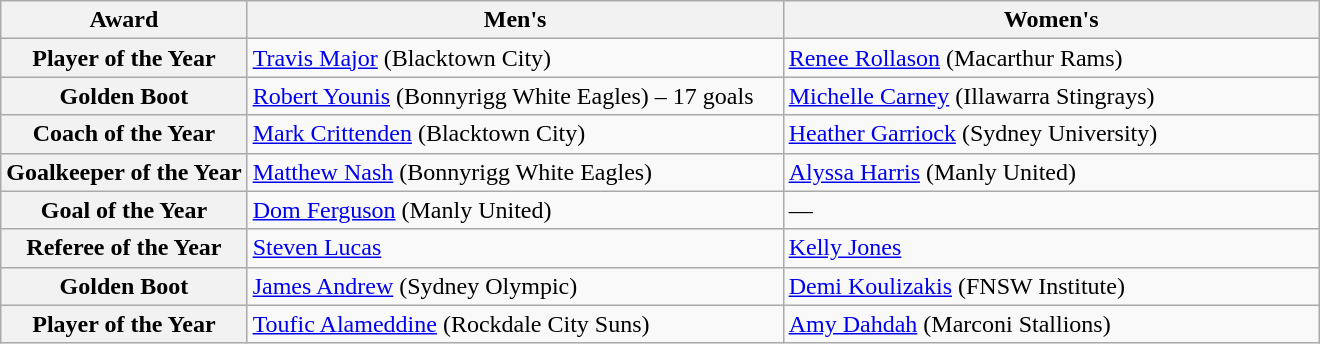<table class="wikitable">
<tr>
<th>Award</th>
<th width=350>Men's</th>
<th width=350>Women's</th>
</tr>
<tr>
<th>Player of the Year</th>
<td><a href='#'>Travis Major</a> (Blacktown City)</td>
<td><a href='#'>Renee Rollason</a> (Macarthur Rams)</td>
</tr>
<tr>
<th>Golden Boot</th>
<td><a href='#'>Robert Younis</a> (Bonnyrigg White Eagles) – 17 goals</td>
<td><a href='#'>Michelle Carney</a> (Illawarra Stingrays)</td>
</tr>
<tr>
<th>Coach of the Year</th>
<td><a href='#'>Mark Crittenden</a> (Blacktown City)</td>
<td><a href='#'>Heather Garriock</a> (Sydney University)</td>
</tr>
<tr>
<th>Goalkeeper of the Year</th>
<td><a href='#'>Matthew Nash</a> (Bonnyrigg White Eagles)</td>
<td><a href='#'>Alyssa Harris</a> (Manly United)</td>
</tr>
<tr>
<th>Goal of the Year</th>
<td><a href='#'>Dom Ferguson</a> (Manly United)</td>
<td>—</td>
</tr>
<tr>
<th>Referee of the Year</th>
<td><a href='#'>Steven Lucas</a></td>
<td><a href='#'>Kelly Jones</a></td>
</tr>
<tr>
<th> Golden Boot</th>
<td><a href='#'>James Andrew</a> (Sydney Olympic)</td>
<td><a href='#'>Demi Koulizakis</a> (FNSW Institute)</td>
</tr>
<tr>
<th> Player of the Year</th>
<td><a href='#'>Toufic Alameddine</a> (Rockdale City Suns)</td>
<td><a href='#'>Amy Dahdah</a> (Marconi Stallions)</td>
</tr>
</table>
